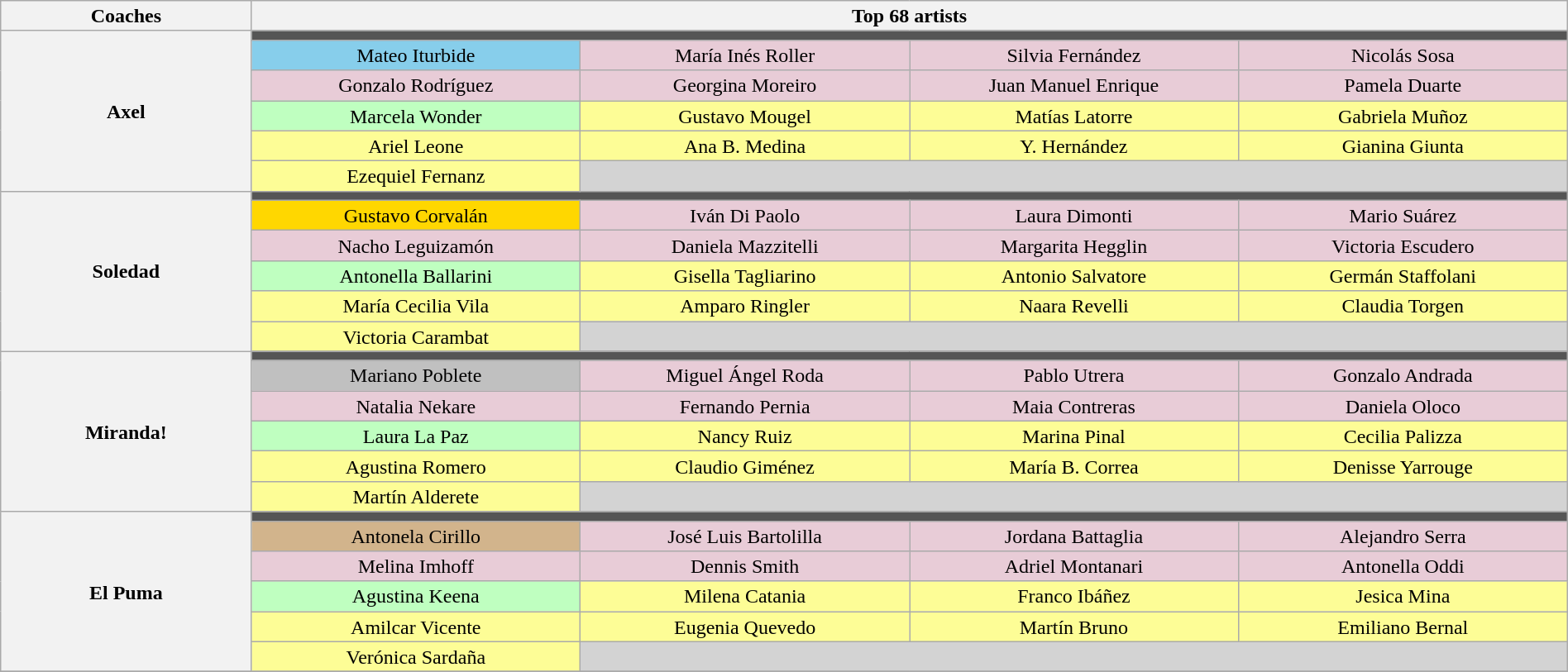<table class="wikitable" style="text-align:center; line-height:17px; width:100%;">
<tr>
<th scope="col" width="16%">Coaches</th>
<th scope="col" width="84%" colspan="4">Top 68 artists</th>
</tr>
<tr>
<th rowspan="6">Axel</th>
<td colspan="4" style="background:#555555;"></td>
</tr>
<tr>
<td width="21%" style="background:skyblue;">Mateo Iturbide</td>
<td width="21%" style="background:#E8CCD7;">María Inés Roller</td>
<td width="21%" style="background:#E8CCD7;">Silvia Fernández</td>
<td width="21%" style="background:#E8CCD7;">Nicolás Sosa</td>
</tr>
<tr>
<td style="background:#E8CCD7;">Gonzalo Rodríguez</td>
<td style="background:#E8CCD7;">Georgina Moreiro</td>
<td style="background:#E8CCD7;">Juan Manuel Enrique</td>
<td style="background:#E8CCD7;">Pamela Duarte</td>
</tr>
<tr>
<td style="background:#BFFFC0;">Marcela Wonder</td>
<td style="background:#FDFD96;">Gustavo Mougel</td>
<td style="background:#FDFD96;">Matías Latorre</td>
<td style="background:#FDFD96;">Gabriela Muñoz</td>
</tr>
<tr>
<td style="background:#FDFD96;">Ariel Leone</td>
<td style="background:#FDFD96;">Ana B. Medina</td>
<td style="background:#FDFD96;">Y. Hernández</td>
<td style="background:#FDFD96;">Gianina Giunta</td>
</tr>
<tr>
<td style="background:#FDFD96;">Ezequiel Fernanz</td>
<td colspan="3" style="background:lightgrey;"></td>
</tr>
<tr>
<th rowspan="6">Soledad</th>
<td colspan="4" style="background:#555555;"></td>
</tr>
<tr>
<td style="background:gold">Gustavo Corvalán</td>
<td style="background:#E8CCD7;">Iván Di Paolo</td>
<td style="background:#E8CCD7;">Laura Dimonti</td>
<td style="background:#E8CCD7;">Mario Suárez</td>
</tr>
<tr>
<td style="background:#E8CCD7;">Nacho Leguizamón</td>
<td style="background:#E8CCD7;">Daniela Mazzitelli</td>
<td style="background:#E8CCD7;">Margarita Hegglin</td>
<td style="background:#E8CCD7;">Victoria Escudero</td>
</tr>
<tr>
<td style="background:#BFFFC0;">Antonella Ballarini</td>
<td style="background:#FDFD96;">Gisella Tagliarino</td>
<td style="background:#FDFD96;">Antonio Salvatore</td>
<td style="background:#FDFD96;">Germán Staffolani</td>
</tr>
<tr>
<td style="background:#FDFD96;">María Cecilia Vila</td>
<td style="background:#FDFD96;">Amparo Ringler</td>
<td style="background:#FDFD96;">Naara Revelli</td>
<td style="background:#FDFD96;">Claudia Torgen</td>
</tr>
<tr>
<td style="background:#FDFD96;">Victoria Carambat</td>
<td colspan="3" style="background:lightgrey;"></td>
</tr>
<tr>
<th rowspan="6">Miranda!</th>
<td colspan="4" style="background:#555555;"></td>
</tr>
<tr>
<td style="background:silver;">Mariano Poblete</td>
<td style="background:#E8CCD7;">Miguel Ángel Roda</td>
<td style="background:#E8CCD7;">Pablo Utrera</td>
<td style="background:#E8CCD7;">Gonzalo Andrada</td>
</tr>
<tr>
<td style="background:#E8CCD7;">Natalia Nekare</td>
<td style="background:#E8CCD7;">Fernando Pernia</td>
<td style="background:#E8CCD7;">Maia Contreras</td>
<td style="background:#E8CCD7;">Daniela Oloco</td>
</tr>
<tr>
<td style="background:#BFFFC0;">Laura La Paz</td>
<td style="background:#FDFD96;">Nancy Ruiz</td>
<td style="background:#FDFD96;">Marina Pinal</td>
<td style="background:#FDFD96;">Cecilia Palizza</td>
</tr>
<tr>
<td style="background:#FDFD96;">Agustina Romero</td>
<td style="background:#FDFD96;">Claudio Giménez</td>
<td style="background:#FDFD96;">María B. Correa</td>
<td style="background:#FDFD96;">Denisse Yarrouge</td>
</tr>
<tr>
<td style="background:#FDFD96;">Martín Alderete</td>
<td colspan="3" style="background:lightgrey;"></td>
</tr>
<tr>
<th rowspan="6">El Puma</th>
<td colspan="4" style="background:#555555;"></td>
</tr>
<tr>
<td style="background:tan">Antonela Cirillo</td>
<td style="background:#E8CCD7;">José Luis Bartolilla</td>
<td style="background:#E8CCD7;">Jordana Battaglia</td>
<td style="background:#E8CCD7;">Alejandro Serra</td>
</tr>
<tr>
<td style="background:#E8CCD7;">Melina Imhoff</td>
<td style="background:#E8CCD7;">Dennis Smith</td>
<td style="background:#E8CCD7;">Adriel Montanari</td>
<td style="background:#E8CCD7;">Antonella Oddi</td>
</tr>
<tr>
<td style="background:#BFFFC0;">Agustina Keena</td>
<td style="background:#FDFD96;">Milena Catania</td>
<td style="background:#FDFD96;">Franco Ibáñez</td>
<td style="background:#FDFD96;">Jesica Mina</td>
</tr>
<tr>
<td style="background:#FDFD96;">Amilcar Vicente</td>
<td style="background:#FDFD96;">Eugenia Quevedo</td>
<td style="background:#FDFD96;">Martín Bruno</td>
<td style="background:#FDFD96;">Emiliano Bernal</td>
</tr>
<tr>
<td style="background:#FDFD96;">Verónica Sardaña</td>
<td colspan="3" style="background:lightgrey;"></td>
</tr>
<tr>
</tr>
</table>
